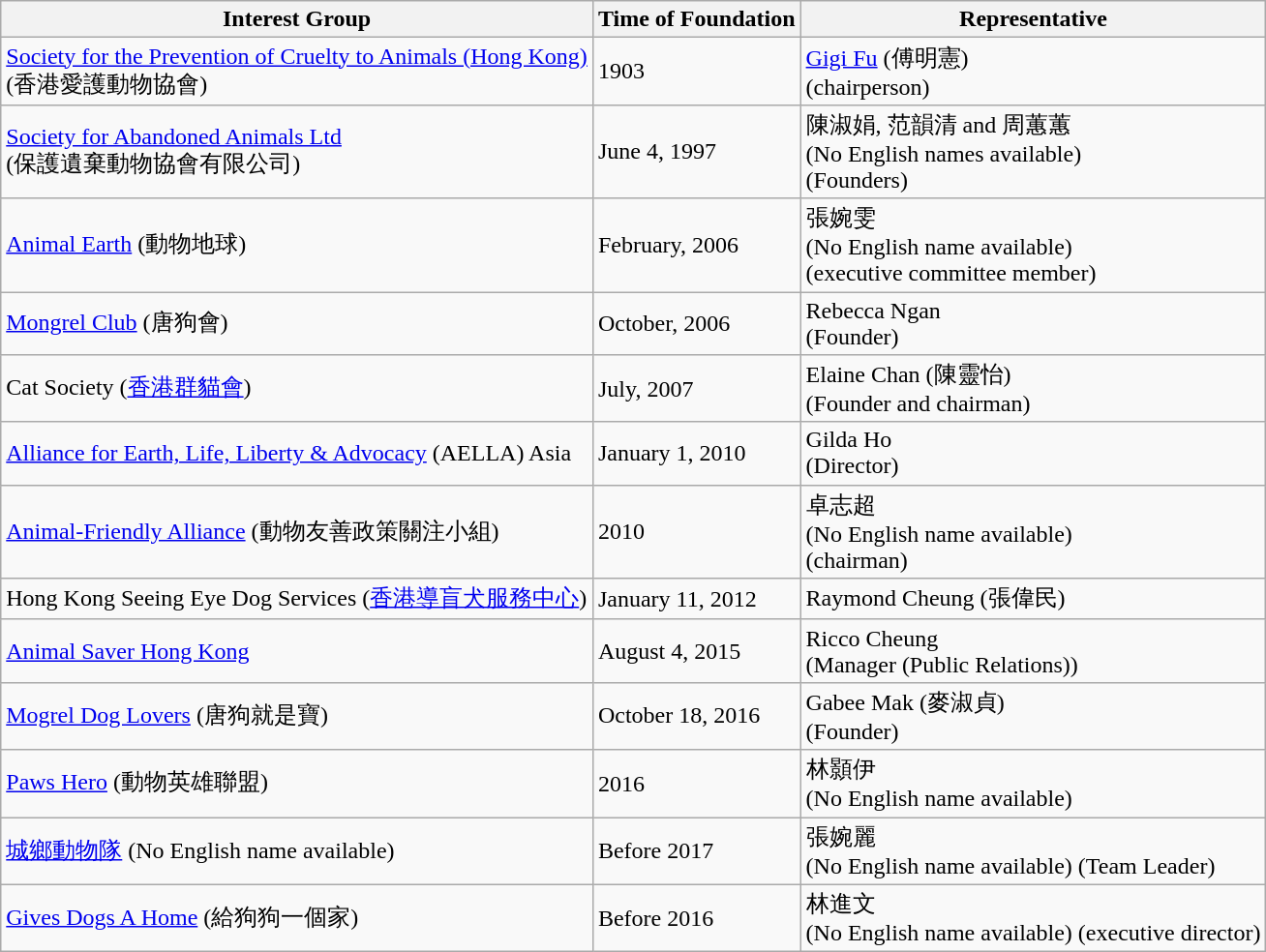<table class="wikitable">
<tr>
<th>Interest Group</th>
<th>Time of Foundation</th>
<th>Representative</th>
</tr>
<tr>
<td><a href='#'>Society for the Prevention of Cruelty to Animals (Hong Kong)</a><br>(香港愛護動物協會)</td>
<td>1903</td>
<td><a href='#'>Gigi Fu</a> (傅明憲)<br>(chairperson)</td>
</tr>
<tr>
<td><a href='#'>Society for Abandoned Animals Ltd</a><br>(保護遺棄動物協會有限公司)</td>
<td>June 4, 1997</td>
<td>陳淑娟, 范韻清 and 周蕙蕙<br>(No English names available)<br>(Founders)</td>
</tr>
<tr>
<td><a href='#'>Animal Earth</a> (動物地球)</td>
<td>February, 2006</td>
<td>張婉雯<br>(No English name available)<br>(executive committee member) </td>
</tr>
<tr>
<td><a href='#'>Mongrel Club</a> (唐狗會)</td>
<td>October, 2006 </td>
<td>Rebecca Ngan<br>(Founder) </td>
</tr>
<tr>
<td>Cat Society (<a href='#'>香港群貓會</a>)</td>
<td>July, 2007 </td>
<td>Elaine Chan (陳靈怡)<br>(Founder and chairman)</td>
</tr>
<tr>
<td><a href='#'>Alliance for Earth, Life, Liberty & Advocacy</a> (AELLA) Asia</td>
<td>January 1, 2010</td>
<td>Gilda Ho<br>(Director)</td>
</tr>
<tr>
<td><a href='#'>Animal-Friendly Alliance</a> (動物友善政策關注小組)</td>
<td>2010</td>
<td>卓志超<br>(No English name available)<br>(chairman) </td>
</tr>
<tr>
<td>Hong Kong Seeing Eye Dog Services (<a href='#'>香港導盲犬服務中心</a>)</td>
<td>January 11, 2012</td>
<td>Raymond Cheung (張偉民)</td>
</tr>
<tr>
<td><a href='#'>Animal Saver Hong Kong</a></td>
<td>August 4, 2015</td>
<td>Ricco Cheung<br>(Manager (Public Relations))</td>
</tr>
<tr>
<td><a href='#'>Mogrel Dog Lovers</a> (唐狗就是寶)</td>
<td>October 18, 2016</td>
<td>Gabee Mak (麥淑貞)<br>(Founder) </td>
</tr>
<tr>
<td><a href='#'>Paws Hero</a> (動物英雄聯盟)</td>
<td>2016</td>
<td>林顥伊<br>(No English name available) </td>
</tr>
<tr>
<td><a href='#'>城鄉動物隊</a> (No English name available)</td>
<td>Before 2017 </td>
<td>張婉麗<br>(No English name available) (Team Leader) </td>
</tr>
<tr>
<td><a href='#'>Gives Dogs A Home</a> (給狗狗一個家)</td>
<td>Before 2016</td>
<td>林進文<br>(No English name available) (executive director) </td>
</tr>
</table>
